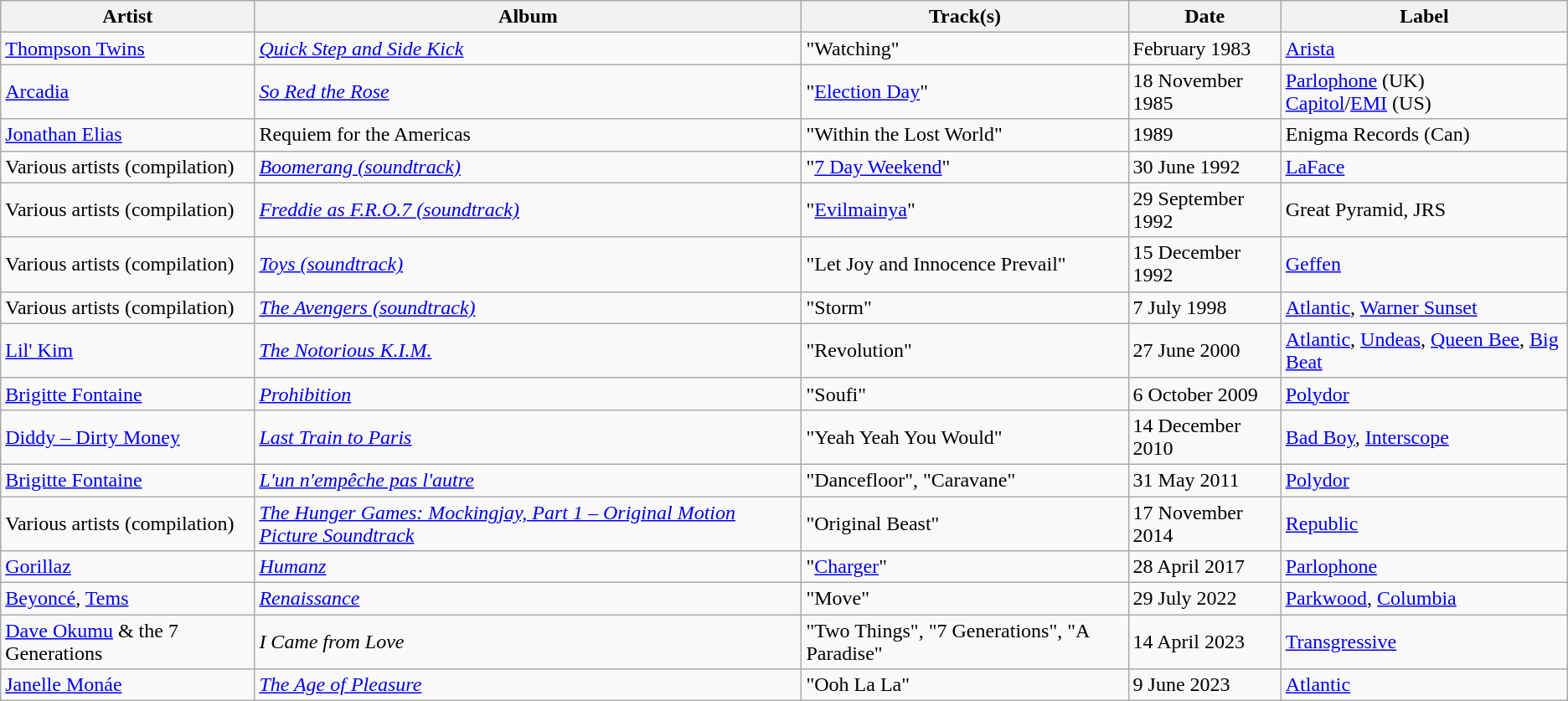<table class="wikitable">
<tr>
<th>Artist</th>
<th>Album</th>
<th>Track(s)</th>
<th>Date</th>
<th>Label</th>
</tr>
<tr>
<td><a href='#'>Thompson Twins</a></td>
<td><em><a href='#'>Quick Step and Side Kick</a></em></td>
<td>"Watching"</td>
<td>February 1983</td>
<td><a href='#'>Arista</a></td>
</tr>
<tr>
<td><a href='#'>Arcadia</a></td>
<td><em><a href='#'>So Red the Rose</a></em></td>
<td>"<a href='#'>Election Day</a>"</td>
<td>18 November 1985</td>
<td><a href='#'>Parlophone</a> (UK)<br><a href='#'>Capitol</a>/<a href='#'>EMI</a> (US)</td>
</tr>
<tr>
<td><a href='#'>Jonathan Elias</a></td>
<td>Requiem for the Americas</td>
<td>"Within the Lost World"</td>
<td>1989</td>
<td>Enigma Records (Can)</td>
</tr>
<tr>
<td>Various artists (compilation)</td>
<td><em><a href='#'>Boomerang (soundtrack)</a></em></td>
<td>"<a href='#'>7 Day Weekend</a>"</td>
<td>30 June 1992</td>
<td><a href='#'>LaFace</a></td>
</tr>
<tr>
<td>Various artists (compilation)</td>
<td><em><a href='#'>Freddie as F.R.O.7 (soundtrack)</a></em></td>
<td>"<a href='#'>Evilmainya</a>"</td>
<td>29 September 1992</td>
<td>Great Pyramid, JRS</td>
</tr>
<tr>
<td>Various artists (compilation)</td>
<td><em><a href='#'>Toys (soundtrack)</a></em></td>
<td>"Let Joy and Innocence Prevail"</td>
<td>15 December 1992</td>
<td><a href='#'>Geffen</a></td>
</tr>
<tr>
<td>Various artists (compilation)</td>
<td><em><a href='#'>The Avengers (soundtrack)</a></em></td>
<td>"Storm"</td>
<td>7 July 1998</td>
<td><a href='#'>Atlantic</a>, <a href='#'>Warner Sunset</a></td>
</tr>
<tr>
<td><a href='#'>Lil' Kim</a></td>
<td><em><a href='#'>The Notorious K.I.M.</a></em></td>
<td>"Revolution"</td>
<td>27 June 2000</td>
<td><a href='#'>Atlantic</a>, <a href='#'>Undeas</a>, <a href='#'>Queen Bee</a>, <a href='#'>Big Beat</a></td>
</tr>
<tr>
<td><a href='#'>Brigitte Fontaine</a></td>
<td><em><a href='#'>Prohibition</a></em></td>
<td>"Soufi"</td>
<td>6 October 2009</td>
<td><a href='#'>Polydor</a></td>
</tr>
<tr>
<td><a href='#'>Diddy – Dirty Money</a></td>
<td><em><a href='#'>Last Train to Paris</a></em></td>
<td>"Yeah Yeah You Would"</td>
<td>14 December 2010</td>
<td><a href='#'>Bad Boy</a>, <a href='#'>Interscope</a></td>
</tr>
<tr>
<td><a href='#'>Brigitte Fontaine</a></td>
<td><em><a href='#'>L'un n'empêche pas l'autre</a></em></td>
<td>"Dancefloor", "Caravane"</td>
<td>31 May 2011</td>
<td><a href='#'>Polydor</a></td>
</tr>
<tr>
<td>Various artists (compilation)</td>
<td><em><a href='#'>The Hunger Games: Mockingjay, Part 1 – Original Motion Picture Soundtrack</a></em></td>
<td>"Original Beast"</td>
<td>17 November 2014</td>
<td><a href='#'>Republic</a></td>
</tr>
<tr>
<td><a href='#'>Gorillaz</a></td>
<td><em><a href='#'>Humanz</a></em></td>
<td>"<a href='#'>Charger</a>"</td>
<td>28 April 2017</td>
<td><a href='#'>Parlophone</a></td>
</tr>
<tr>
<td><a href='#'>Beyoncé</a>, <a href='#'>Tems</a></td>
<td><a href='#'><em>Renaissance</em></a></td>
<td>"Move"</td>
<td>29 July 2022</td>
<td><a href='#'>Parkwood</a>, <a href='#'>Columbia</a></td>
</tr>
<tr>
<td><a href='#'>Dave Okumu</a> & the 7 Generations</td>
<td><em>I Came from Love</em></td>
<td>"Two Things", "7 Generations", "A Paradise"</td>
<td>14 April 2023</td>
<td><a href='#'>Transgressive</a></td>
</tr>
<tr>
<td><a href='#'>Janelle Monáe</a></td>
<td><em><a href='#'>The Age of Pleasure</a></em></td>
<td>"Ooh La La"</td>
<td>9 June 2023</td>
<td><a href='#'>Atlantic</a></td>
</tr>
</table>
